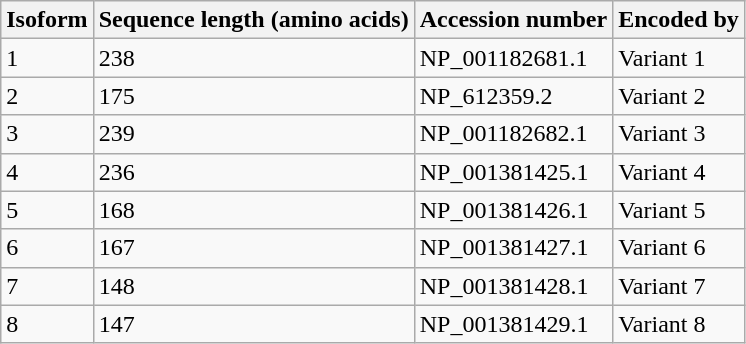<table class="wikitable">
<tr>
<th>Isoform</th>
<th>Sequence length (amino acids)</th>
<th>Accession number</th>
<th>Encoded by</th>
</tr>
<tr>
<td>1</td>
<td>238</td>
<td>NP_001182681.1</td>
<td>Variant 1</td>
</tr>
<tr>
<td>2</td>
<td>175</td>
<td>NP_612359.2</td>
<td>Variant 2</td>
</tr>
<tr>
<td>3</td>
<td>239</td>
<td>NP_001182682.1</td>
<td>Variant 3</td>
</tr>
<tr>
<td>4</td>
<td>236</td>
<td>NP_001381425.1</td>
<td>Variant 4</td>
</tr>
<tr>
<td>5</td>
<td>168</td>
<td>NP_001381426.1</td>
<td>Variant 5</td>
</tr>
<tr>
<td>6</td>
<td>167</td>
<td>NP_001381427.1</td>
<td>Variant 6</td>
</tr>
<tr>
<td>7</td>
<td>148</td>
<td>NP_001381428.1</td>
<td>Variant 7</td>
</tr>
<tr>
<td>8</td>
<td>147</td>
<td>NP_001381429.1</td>
<td>Variant 8</td>
</tr>
</table>
